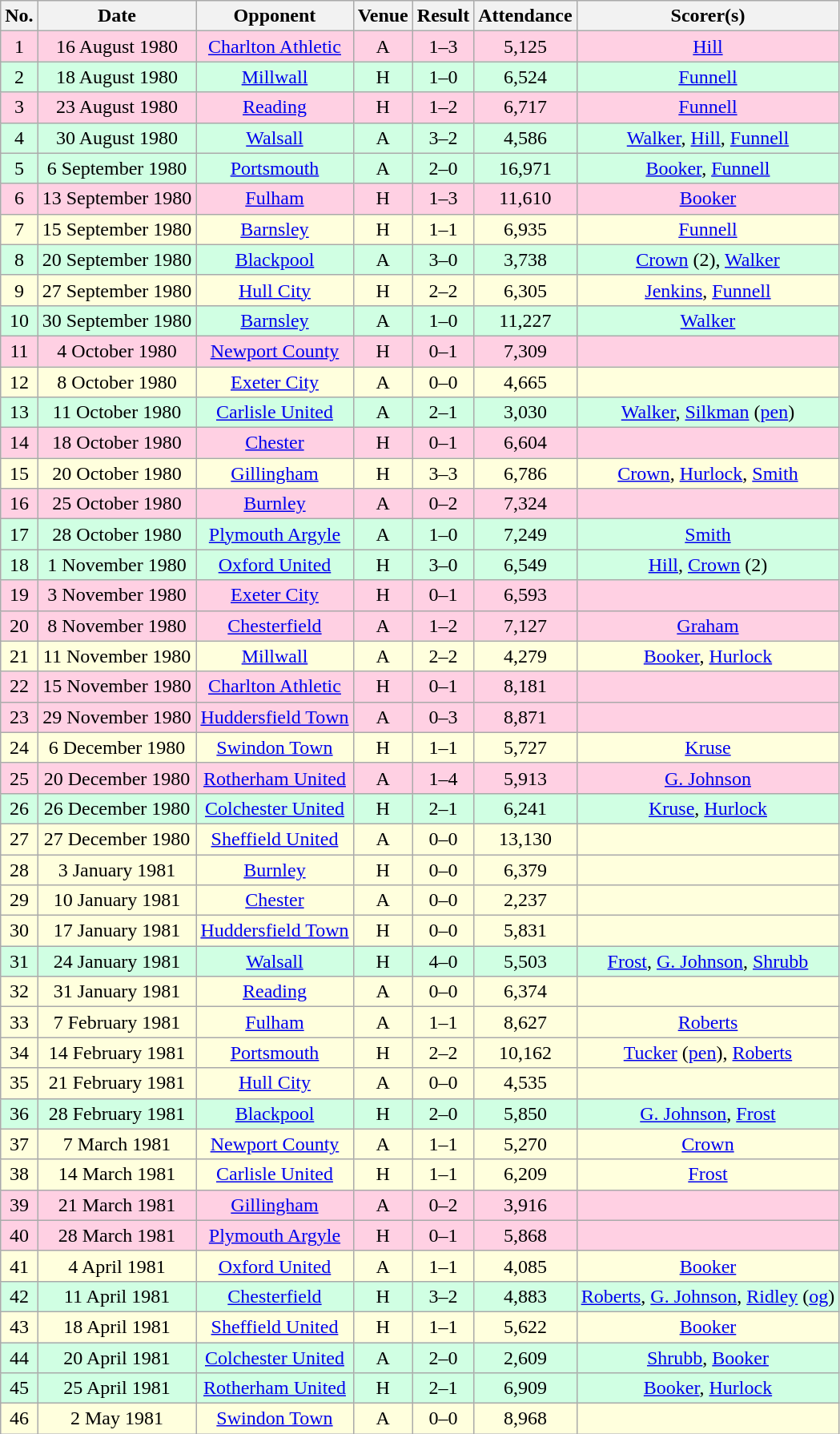<table class="wikitable sortable" style="text-align:center;">
<tr>
<th>No.</th>
<th>Date</th>
<th>Opponent</th>
<th>Venue</th>
<th>Result</th>
<th>Attendance</th>
<th>Scorer(s)</th>
</tr>
<tr style="background:#ffd0e3;">
<td>1</td>
<td>16 August 1980</td>
<td><a href='#'>Charlton Athletic</a></td>
<td>A</td>
<td>1–3</td>
<td>5,125</td>
<td><a href='#'>Hill</a></td>
</tr>
<tr style="background:#d0ffe3;">
<td>2</td>
<td>18 August 1980</td>
<td><a href='#'>Millwall</a></td>
<td>H</td>
<td>1–0</td>
<td>6,524</td>
<td><a href='#'>Funnell</a></td>
</tr>
<tr style="background:#ffd0e3;">
<td>3</td>
<td>23 August 1980</td>
<td><a href='#'>Reading</a></td>
<td>H</td>
<td>1–2</td>
<td>6,717</td>
<td><a href='#'>Funnell</a></td>
</tr>
<tr style="background:#d0ffe3;">
<td>4</td>
<td>30 August 1980</td>
<td><a href='#'>Walsall</a></td>
<td>A</td>
<td>3–2</td>
<td>4,586</td>
<td><a href='#'>Walker</a>, <a href='#'>Hill</a>, <a href='#'>Funnell</a></td>
</tr>
<tr style="background:#d0ffe3;">
<td>5</td>
<td>6 September 1980</td>
<td><a href='#'>Portsmouth</a></td>
<td>A</td>
<td>2–0</td>
<td>16,971</td>
<td><a href='#'>Booker</a>, <a href='#'>Funnell</a></td>
</tr>
<tr style="background:#ffd0e3;">
<td>6</td>
<td>13 September 1980</td>
<td><a href='#'>Fulham</a></td>
<td>H</td>
<td>1–3</td>
<td>11,610</td>
<td><a href='#'>Booker</a></td>
</tr>
<tr style="background:#ffd;">
<td>7</td>
<td>15 September 1980</td>
<td><a href='#'>Barnsley</a></td>
<td>H</td>
<td>1–1</td>
<td>6,935</td>
<td><a href='#'>Funnell</a></td>
</tr>
<tr style="background:#d0ffe3;">
<td>8</td>
<td>20 September 1980</td>
<td><a href='#'>Blackpool</a></td>
<td>A</td>
<td>3–0</td>
<td>3,738</td>
<td><a href='#'>Crown</a> (2), <a href='#'>Walker</a></td>
</tr>
<tr style="background:#ffd;">
<td>9</td>
<td>27 September 1980</td>
<td><a href='#'>Hull City</a></td>
<td>H</td>
<td>2–2</td>
<td>6,305</td>
<td><a href='#'>Jenkins</a>, <a href='#'>Funnell</a></td>
</tr>
<tr style="background:#d0ffe3;">
<td>10</td>
<td>30 September 1980</td>
<td><a href='#'>Barnsley</a></td>
<td>A</td>
<td>1–0</td>
<td>11,227</td>
<td><a href='#'>Walker</a></td>
</tr>
<tr style="background:#ffd0e3;">
<td>11</td>
<td>4 October 1980</td>
<td><a href='#'>Newport County</a></td>
<td>H</td>
<td>0–1</td>
<td>7,309</td>
<td></td>
</tr>
<tr style="background:#ffd;">
<td>12</td>
<td>8 October 1980</td>
<td><a href='#'>Exeter City</a></td>
<td>A</td>
<td>0–0</td>
<td>4,665</td>
<td></td>
</tr>
<tr style="background:#d0ffe3;">
<td>13</td>
<td>11 October 1980</td>
<td><a href='#'>Carlisle United</a></td>
<td>A</td>
<td>2–1</td>
<td>3,030</td>
<td><a href='#'>Walker</a>, <a href='#'>Silkman</a> (<a href='#'>pen</a>)</td>
</tr>
<tr style="background:#ffd0e3;">
<td>14</td>
<td>18 October 1980</td>
<td><a href='#'>Chester</a></td>
<td>H</td>
<td>0–1</td>
<td>6,604</td>
<td></td>
</tr>
<tr style="background:#ffd;">
<td>15</td>
<td>20 October 1980</td>
<td><a href='#'>Gillingham</a></td>
<td>H</td>
<td>3–3</td>
<td>6,786</td>
<td><a href='#'>Crown</a>, <a href='#'>Hurlock</a>, <a href='#'>Smith</a></td>
</tr>
<tr style="background:#ffd0e3;">
<td>16</td>
<td>25 October 1980</td>
<td><a href='#'>Burnley</a></td>
<td>A</td>
<td>0–2</td>
<td>7,324</td>
<td></td>
</tr>
<tr style="background:#d0ffe3;">
<td>17</td>
<td>28 October 1980</td>
<td><a href='#'>Plymouth Argyle</a></td>
<td>A</td>
<td>1–0</td>
<td>7,249</td>
<td><a href='#'>Smith</a></td>
</tr>
<tr style="background:#d0ffe3;">
<td>18</td>
<td>1 November 1980</td>
<td><a href='#'>Oxford United</a></td>
<td>H</td>
<td>3–0</td>
<td>6,549</td>
<td><a href='#'>Hill</a>, <a href='#'>Crown</a> (2)</td>
</tr>
<tr style="background:#ffd0e3;">
<td>19</td>
<td>3 November 1980</td>
<td><a href='#'>Exeter City</a></td>
<td>H</td>
<td>0–1</td>
<td>6,593</td>
<td></td>
</tr>
<tr style="background:#ffd0e3;">
<td>20</td>
<td>8 November 1980</td>
<td><a href='#'>Chesterfield</a></td>
<td>A</td>
<td>1–2</td>
<td>7,127</td>
<td><a href='#'>Graham</a></td>
</tr>
<tr style="background:#ffd;">
<td>21</td>
<td>11 November 1980</td>
<td><a href='#'>Millwall</a></td>
<td>A</td>
<td>2–2</td>
<td>4,279</td>
<td><a href='#'>Booker</a>, <a href='#'>Hurlock</a></td>
</tr>
<tr style="background:#ffd0e3;">
<td>22</td>
<td>15 November 1980</td>
<td><a href='#'>Charlton Athletic</a></td>
<td>H</td>
<td>0–1</td>
<td>8,181</td>
<td></td>
</tr>
<tr style="background:#ffd0e3;">
<td>23</td>
<td>29 November 1980</td>
<td><a href='#'>Huddersfield Town</a></td>
<td>A</td>
<td>0–3</td>
<td>8,871</td>
<td></td>
</tr>
<tr style="background:#ffd;">
<td>24</td>
<td>6 December 1980</td>
<td><a href='#'>Swindon Town</a></td>
<td>H</td>
<td>1–1</td>
<td>5,727</td>
<td><a href='#'>Kruse</a></td>
</tr>
<tr style="background:#ffd0e3;">
<td>25</td>
<td>20 December 1980</td>
<td><a href='#'>Rotherham United</a></td>
<td>A</td>
<td>1–4</td>
<td>5,913</td>
<td><a href='#'>G. Johnson</a></td>
</tr>
<tr style="background:#d0ffe3;">
<td>26</td>
<td>26 December 1980</td>
<td><a href='#'>Colchester United</a></td>
<td>H</td>
<td>2–1</td>
<td>6,241</td>
<td><a href='#'>Kruse</a>, <a href='#'>Hurlock</a></td>
</tr>
<tr style="background:#ffd;">
<td>27</td>
<td>27 December 1980</td>
<td><a href='#'>Sheffield United</a></td>
<td>A</td>
<td>0–0</td>
<td>13,130</td>
<td></td>
</tr>
<tr style="background:#ffd;">
<td>28</td>
<td>3 January 1981</td>
<td><a href='#'>Burnley</a></td>
<td>H</td>
<td>0–0</td>
<td>6,379</td>
<td></td>
</tr>
<tr style="background:#ffd;">
<td>29</td>
<td>10 January 1981</td>
<td><a href='#'>Chester</a></td>
<td>A</td>
<td>0–0</td>
<td>2,237</td>
<td></td>
</tr>
<tr style="background:#ffd;">
<td>30</td>
<td>17 January 1981</td>
<td><a href='#'>Huddersfield Town</a></td>
<td>H</td>
<td>0–0</td>
<td>5,831</td>
<td></td>
</tr>
<tr style="background:#d0ffe3;">
<td>31</td>
<td>24 January 1981</td>
<td><a href='#'>Walsall</a></td>
<td>H</td>
<td>4–0</td>
<td>5,503</td>
<td><a href='#'>Frost</a>, <a href='#'>G. Johnson</a>, <a href='#'>Shrubb</a></td>
</tr>
<tr style="background:#ffd;">
<td>32</td>
<td>31 January 1981</td>
<td><a href='#'>Reading</a></td>
<td>A</td>
<td>0–0</td>
<td>6,374</td>
<td></td>
</tr>
<tr style="background:#ffd;">
<td>33</td>
<td>7 February 1981</td>
<td><a href='#'>Fulham</a></td>
<td>A</td>
<td>1–1</td>
<td>8,627</td>
<td><a href='#'>Roberts</a></td>
</tr>
<tr style="background:#ffd;">
<td>34</td>
<td>14 February 1981</td>
<td><a href='#'>Portsmouth</a></td>
<td>H</td>
<td>2–2</td>
<td>10,162</td>
<td><a href='#'>Tucker</a> (<a href='#'>pen</a>), <a href='#'>Roberts</a></td>
</tr>
<tr style="background:#ffd;">
<td>35</td>
<td>21 February 1981</td>
<td><a href='#'>Hull City</a></td>
<td>A</td>
<td>0–0</td>
<td>4,535</td>
<td></td>
</tr>
<tr style="background:#d0ffe3;">
<td>36</td>
<td>28 February 1981</td>
<td><a href='#'>Blackpool</a></td>
<td>H</td>
<td>2–0</td>
<td>5,850</td>
<td><a href='#'>G. Johnson</a>, <a href='#'>Frost</a></td>
</tr>
<tr style="background:#ffd;">
<td>37</td>
<td>7 March 1981</td>
<td><a href='#'>Newport County</a></td>
<td>A</td>
<td>1–1</td>
<td>5,270</td>
<td><a href='#'>Crown</a></td>
</tr>
<tr style="background:#ffd;">
<td>38</td>
<td>14 March 1981</td>
<td><a href='#'>Carlisle United</a></td>
<td>H</td>
<td>1–1</td>
<td>6,209</td>
<td><a href='#'>Frost</a></td>
</tr>
<tr style="background:#ffd0e3;">
<td>39</td>
<td>21 March 1981</td>
<td><a href='#'>Gillingham</a></td>
<td>A</td>
<td>0–2</td>
<td>3,916</td>
<td></td>
</tr>
<tr style="background:#ffd0e3;">
<td>40</td>
<td>28 March 1981</td>
<td><a href='#'>Plymouth Argyle</a></td>
<td>H</td>
<td>0–1</td>
<td>5,868</td>
<td></td>
</tr>
<tr style="background:#ffd;">
<td>41</td>
<td>4 April 1981</td>
<td><a href='#'>Oxford United</a></td>
<td>A</td>
<td>1–1</td>
<td>4,085</td>
<td><a href='#'>Booker</a></td>
</tr>
<tr style="background:#d0ffe3;">
<td>42</td>
<td>11 April 1981</td>
<td><a href='#'>Chesterfield</a></td>
<td>H</td>
<td>3–2</td>
<td>4,883</td>
<td><a href='#'>Roberts</a>, <a href='#'>G. Johnson</a>, <a href='#'>Ridley</a> (<a href='#'>og</a>)</td>
</tr>
<tr style="background:#ffd;">
<td>43</td>
<td>18 April 1981</td>
<td><a href='#'>Sheffield United</a></td>
<td>H</td>
<td>1–1</td>
<td>5,622</td>
<td><a href='#'>Booker</a></td>
</tr>
<tr style="background:#d0ffe3;">
<td>44</td>
<td>20 April 1981</td>
<td><a href='#'>Colchester United</a></td>
<td>A</td>
<td>2–0</td>
<td>2,609</td>
<td><a href='#'>Shrubb</a>, <a href='#'>Booker</a></td>
</tr>
<tr style="background:#d0ffe3;">
<td>45</td>
<td>25 April 1981</td>
<td><a href='#'>Rotherham United</a></td>
<td>H</td>
<td>2–1</td>
<td>6,909</td>
<td><a href='#'>Booker</a>, <a href='#'>Hurlock</a></td>
</tr>
<tr style="background:#ffd;">
<td>46</td>
<td>2 May 1981</td>
<td><a href='#'>Swindon Town</a></td>
<td>A</td>
<td>0–0</td>
<td>8,968</td>
<td></td>
</tr>
</table>
